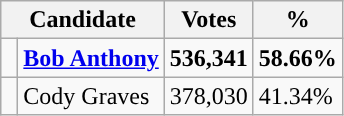<table class="wikitable">
<tr>
<th colspan="2" rowspan="1" align="center" valign="top"><strong>Candidate</strong></th>
<th valign="top"><strong>Votes</strong></th>
<th valign="top"><strong>%</strong></th>
</tr>
<tr>
<td style="background-color:"> </td>
<td><strong><a href='#'>Bob Anthony</a></strong></td>
<td><strong>536,341</strong></td>
<td><strong>58.66%</strong></td>
</tr>
<tr>
<td style="background-color:"> </td>
<td>Cody Graves</td>
<td>378,030</td>
<td>41.34%</td>
</tr>
</table>
